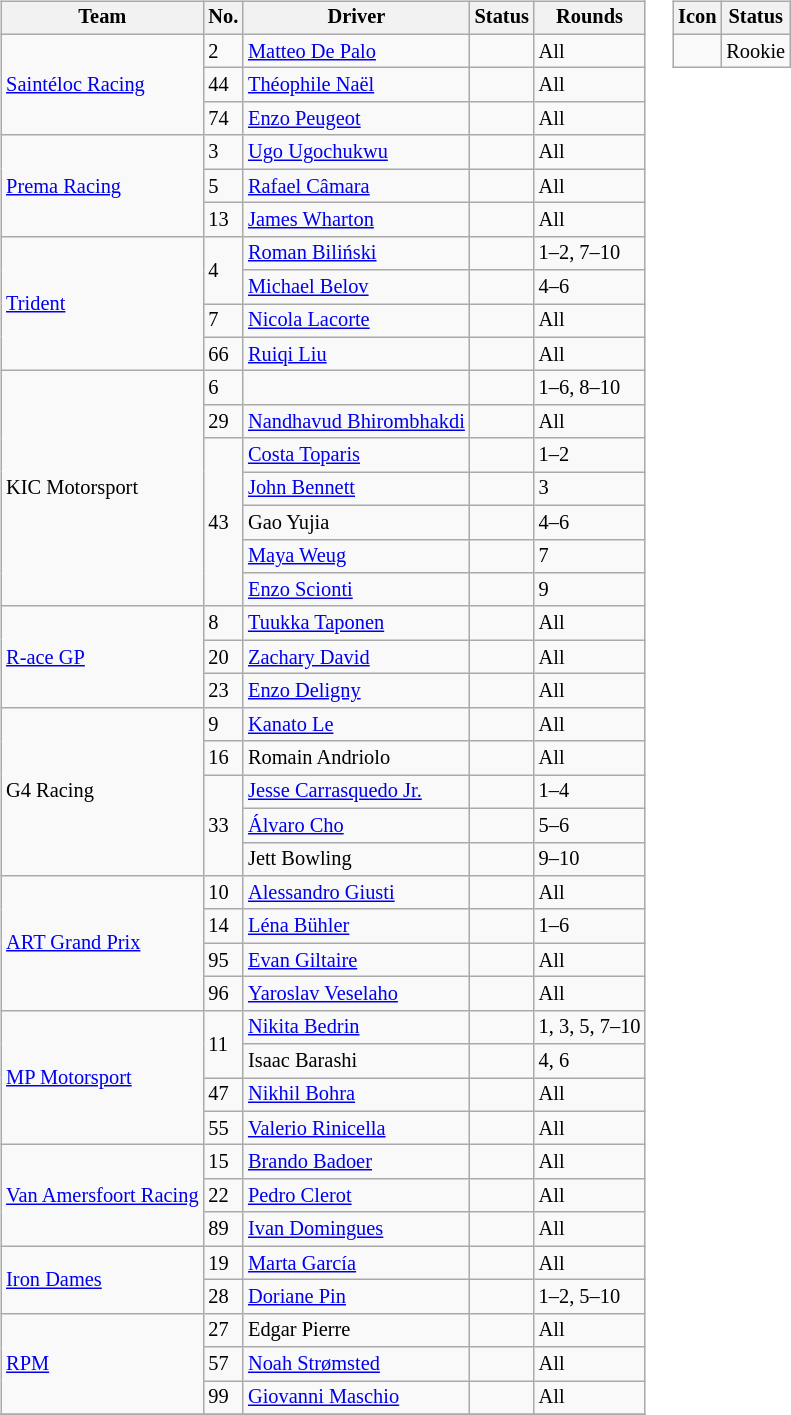<table>
<tr>
<td><br><table class="wikitable" style="font-size: 85%;">
<tr>
<th>Team</th>
<th>No.</th>
<th>Driver</th>
<th>Status</th>
<th>Rounds</th>
</tr>
<tr>
<td rowspan="3"> <a href='#'>Saintéloc Racing</a></td>
<td>2</td>
<td> <a href='#'>Matteo De Palo</a></td>
<td align="center"></td>
<td>All</td>
</tr>
<tr>
<td>44</td>
<td> <a href='#'>Théophile Naël</a></td>
<td></td>
<td>All</td>
</tr>
<tr>
<td>74</td>
<td> <a href='#'>Enzo Peugeot</a></td>
<td align="center"></td>
<td>All</td>
</tr>
<tr>
<td rowspan="3"> <a href='#'>Prema Racing</a></td>
<td>3</td>
<td> <a href='#'>Ugo Ugochukwu</a></td>
<td></td>
<td>All</td>
</tr>
<tr>
<td>5</td>
<td> <a href='#'>Rafael Câmara</a></td>
<td></td>
<td>All</td>
</tr>
<tr>
<td>13</td>
<td> <a href='#'>James Wharton</a></td>
<td></td>
<td>All</td>
</tr>
<tr>
<td rowspan="4"> <a href='#'>Trident</a></td>
<td rowspan="2">4</td>
<td> <a href='#'>Roman Biliński</a></td>
<td></td>
<td>1–2, 7–10</td>
</tr>
<tr>
<td> <a href='#'>Michael Belov</a></td>
<td></td>
<td>4–6</td>
</tr>
<tr>
<td>7</td>
<td> <a href='#'>Nicola Lacorte</a></td>
<td align="center"></td>
<td>All</td>
</tr>
<tr>
<td>66</td>
<td> <a href='#'>Ruiqi Liu</a></td>
<td></td>
<td>All</td>
</tr>
<tr>
<td rowspan="7"> KIC Motorsport</td>
<td>6</td>
<td> </td>
<td align="center"></td>
<td>1–6, 8–10</td>
</tr>
<tr>
<td>29</td>
<td nowrap> <a href='#'>Nandhavud Bhirombhakdi</a></td>
<td align="center"></td>
<td>All</td>
</tr>
<tr>
<td rowspan=5>43</td>
<td> <a href='#'>Costa Toparis</a></td>
<td></td>
<td>1–2</td>
</tr>
<tr>
<td> <a href='#'>John Bennett</a></td>
<td></td>
<td>3</td>
</tr>
<tr>
<td> Gao Yujia</td>
<td></td>
<td>4–6</td>
</tr>
<tr>
<td> <a href='#'>Maya Weug</a></td>
<td align="center"></td>
<td>7</td>
</tr>
<tr>
<td> <a href='#'>Enzo Scionti</a></td>
<td></td>
<td>9</td>
</tr>
<tr>
<td rowspan="3"> <a href='#'>R-ace GP</a></td>
<td>8</td>
<td> <a href='#'>Tuukka Taponen</a></td>
<td></td>
<td>All</td>
</tr>
<tr>
<td>20</td>
<td> <a href='#'>Zachary David</a></td>
<td></td>
<td>All</td>
</tr>
<tr>
<td>23</td>
<td> <a href='#'>Enzo Deligny</a></td>
<td align="center"></td>
<td>All</td>
</tr>
<tr>
<td rowspan="5"> G4 Racing</td>
<td>9</td>
<td> <a href='#'>Kanato Le</a></td>
<td align="center"></td>
<td>All</td>
</tr>
<tr>
<td>16</td>
<td> Romain Andriolo</td>
<td align="center"></td>
<td>All</td>
</tr>
<tr>
<td rowspan="3">33</td>
<td> <a href='#'>Jesse Carrasquedo Jr.</a></td>
<td></td>
<td>1–4</td>
</tr>
<tr>
<td> <a href='#'>Álvaro Cho</a></td>
<td align="center"></td>
<td>5–6</td>
</tr>
<tr>
<td> Jett Bowling</td>
<td></td>
<td>9–10</td>
</tr>
<tr>
<td rowspan="4"> <a href='#'>ART Grand Prix</a></td>
<td>10</td>
<td> <a href='#'>Alessandro Giusti</a></td>
<td></td>
<td>All</td>
</tr>
<tr>
<td>14</td>
<td> <a href='#'>Léna Bühler</a></td>
<td align="center"></td>
<td>1–6</td>
</tr>
<tr>
<td>95</td>
<td> <a href='#'>Evan Giltaire</a></td>
<td align="center"></td>
<td>All</td>
</tr>
<tr>
<td>96</td>
<td> <a href='#'>Yaroslav Veselaho</a></td>
<td></td>
<td>All</td>
</tr>
<tr>
<td rowspan="4"> <a href='#'>MP Motorsport</a></td>
<td rowspan="2">11</td>
<td> <a href='#'>Nikita Bedrin</a></td>
<td></td>
<td nowrap>1, 3, 5, 7–10</td>
</tr>
<tr>
<td> Isaac Barashi</td>
<td></td>
<td>4, 6</td>
</tr>
<tr>
<td>47</td>
<td> <a href='#'>Nikhil Bohra</a></td>
<td></td>
<td>All</td>
</tr>
<tr>
<td>55</td>
<td> <a href='#'>Valerio Rinicella</a></td>
<td align="center"></td>
<td>All</td>
</tr>
<tr>
<td rowspan="3" nowrap> <a href='#'>Van Amersfoort Racing</a></td>
<td>15</td>
<td> <a href='#'>Brando Badoer</a></td>
<td></td>
<td>All</td>
</tr>
<tr>
<td>22</td>
<td> <a href='#'>Pedro Clerot</a></td>
<td align="center"></td>
<td>All</td>
</tr>
<tr>
<td>89</td>
<td> <a href='#'>Ivan Domingues</a></td>
<td align="center"></td>
<td>All</td>
</tr>
<tr>
<td rowspan="2"> <a href='#'>Iron Dames</a></td>
<td>19</td>
<td> <a href='#'>Marta García</a></td>
<td align="center"></td>
<td>All</td>
</tr>
<tr>
<td>28</td>
<td> <a href='#'>Doriane Pin</a></td>
<td align="center" nowrap></td>
<td>1–2, 5–10</td>
</tr>
<tr>
<td rowspan="3"> <a href='#'>RPM</a></td>
<td>27</td>
<td> Edgar Pierre</td>
<td align="center"></td>
<td>All</td>
</tr>
<tr>
<td>57</td>
<td> <a href='#'>Noah Strømsted</a></td>
<td align="center"></td>
<td>All</td>
</tr>
<tr>
<td>99</td>
<td> <a href='#'>Giovanni Maschio</a></td>
<td></td>
<td>All</td>
</tr>
<tr>
</tr>
</table>
</td>
<td valign="top"><br><table class="wikitable" style="font-size: 85%;">
<tr>
<th>Icon</th>
<th>Status</th>
</tr>
<tr>
<td align=center></td>
<td>Rookie</td>
</tr>
</table>
</td>
</tr>
</table>
